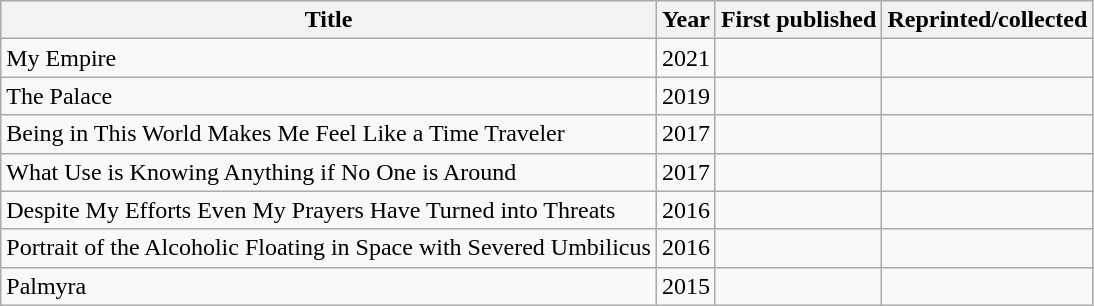<table class='wikitable sortable'>
<tr>
<th>Title</th>
<th>Year</th>
<th>First published</th>
<th>Reprinted/collected</th>
</tr>
<tr>
<td>My Empire</td>
<td>2021</td>
<td></td>
<td></td>
</tr>
<tr>
<td>The Palace</td>
<td>2019</td>
<td></td>
<td></td>
</tr>
<tr>
<td>Being in This World Makes Me Feel Like a Time Traveler</td>
<td>2017</td>
<td></td>
<td></td>
</tr>
<tr>
<td>What Use is Knowing Anything if No One is Around</td>
<td>2017</td>
<td></td>
<td></td>
</tr>
<tr>
<td>Despite My Efforts Even My Prayers Have Turned into Threats</td>
<td>2016</td>
<td></td>
<td></td>
</tr>
<tr>
<td>Portrait of the Alcoholic Floating in Space with Severed Umbilicus</td>
<td>2016</td>
<td></td>
<td></td>
</tr>
<tr>
<td>Palmyra</td>
<td>2015</td>
<td></td>
<td></td>
</tr>
</table>
